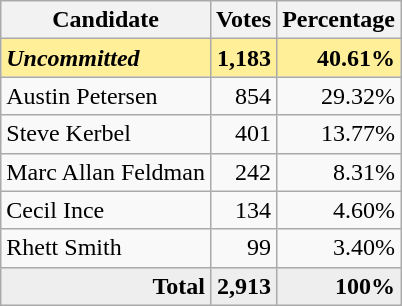<table class="wikitable" style="text-align:right;">
<tr>
<th>Candidate</th>
<th>Votes</th>
<th>Percentage</th>
</tr>
<tr style="background:#ffef99;">
<td style="text-align:left;"> <strong><em>Uncommitted</em></strong></td>
<td><strong>1,183</strong></td>
<td><strong>40.61%</strong></td>
</tr>
<tr>
<td style="text-align:left;">Austin Petersen</td>
<td>854</td>
<td>29.32%</td>
</tr>
<tr>
<td style="text-align:left;">Steve Kerbel</td>
<td>401</td>
<td>13.77%</td>
</tr>
<tr>
<td style="text-align:left;">Marc Allan Feldman</td>
<td>242</td>
<td>8.31%</td>
</tr>
<tr>
<td style="text-align:left;">Cecil Ince</td>
<td>134</td>
<td>4.60%</td>
</tr>
<tr>
<td style="text-align:left;">Rhett Smith</td>
<td>99</td>
<td>3.40%</td>
</tr>
<tr style="background:#eee;">
<td style="margin-right:0.50px"><strong>Total</strong></td>
<td style="margin-right:0.50px"><strong>2,913</strong></td>
<td style="margin-right:0.50px"><strong>100%</strong></td>
</tr>
</table>
